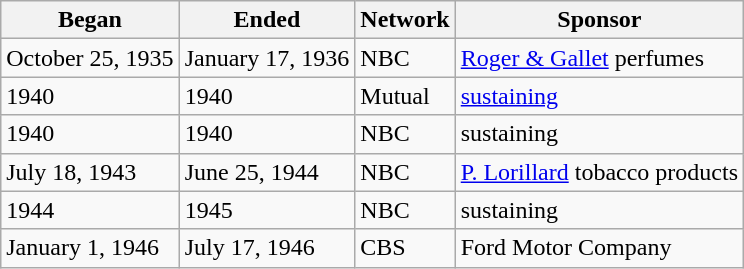<table class="wikitable">
<tr>
<th>Began</th>
<th>Ended</th>
<th>Network</th>
<th>Sponsor</th>
</tr>
<tr>
<td>October 25, 1935</td>
<td>January 17, 1936</td>
<td>NBC</td>
<td><a href='#'>Roger & Gallet</a> perfumes</td>
</tr>
<tr>
<td>1940</td>
<td>1940</td>
<td>Mutual</td>
<td><a href='#'>sustaining</a></td>
</tr>
<tr>
<td>1940</td>
<td>1940</td>
<td>NBC</td>
<td>sustaining</td>
</tr>
<tr>
<td>July 18, 1943</td>
<td>June 25, 1944</td>
<td>NBC</td>
<td><a href='#'>P. Lorillard</a> tobacco products</td>
</tr>
<tr>
<td>1944</td>
<td>1945</td>
<td>NBC</td>
<td>sustaining</td>
</tr>
<tr>
<td>January 1, 1946</td>
<td>July 17, 1946</td>
<td>CBS</td>
<td>Ford Motor Company</td>
</tr>
</table>
